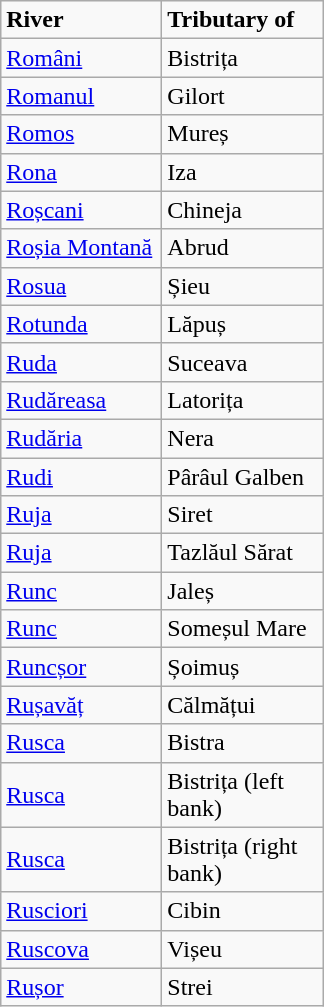<table class="wikitable">
<tr>
<td width="100pt"><strong>River</strong></td>
<td width="100pt"><strong>Tributary of</strong></td>
</tr>
<tr>
<td><a href='#'>Români</a></td>
<td>Bistrița</td>
</tr>
<tr>
<td><a href='#'>Romanul</a></td>
<td>Gilort</td>
</tr>
<tr>
<td><a href='#'>Romos</a></td>
<td>Mureș</td>
</tr>
<tr>
<td><a href='#'>Rona</a></td>
<td>Iza</td>
</tr>
<tr>
<td><a href='#'>Roșcani</a></td>
<td>Chineja</td>
</tr>
<tr>
<td><a href='#'>Roșia Montană</a></td>
<td>Abrud</td>
</tr>
<tr>
<td><a href='#'>Rosua</a></td>
<td>Șieu</td>
</tr>
<tr>
<td><a href='#'>Rotunda</a></td>
<td>Lăpuș</td>
</tr>
<tr>
<td><a href='#'>Ruda</a></td>
<td>Suceava</td>
</tr>
<tr>
<td><a href='#'>Rudăreasa</a></td>
<td>Latorița</td>
</tr>
<tr>
<td><a href='#'>Rudăria</a></td>
<td>Nera</td>
</tr>
<tr>
<td><a href='#'>Rudi</a></td>
<td>Pârâul Galben</td>
</tr>
<tr>
<td><a href='#'>Ruja</a></td>
<td>Siret</td>
</tr>
<tr>
<td><a href='#'>Ruja</a></td>
<td>Tazlăul Sărat</td>
</tr>
<tr>
<td><a href='#'>Runc</a></td>
<td>Jaleș</td>
</tr>
<tr>
<td><a href='#'>Runc</a></td>
<td>Someșul Mare</td>
</tr>
<tr>
<td><a href='#'>Runcșor</a></td>
<td>Șoimuș</td>
</tr>
<tr>
<td><a href='#'>Rușavăț</a></td>
<td>Călmățui</td>
</tr>
<tr>
<td><a href='#'>Rusca</a></td>
<td>Bistra</td>
</tr>
<tr>
<td><a href='#'>Rusca</a></td>
<td>Bistrița (left bank)</td>
</tr>
<tr>
<td><a href='#'>Rusca</a></td>
<td>Bistrița (right bank)</td>
</tr>
<tr>
<td><a href='#'>Rusciori</a></td>
<td>Cibin</td>
</tr>
<tr>
<td><a href='#'>Ruscova</a></td>
<td>Vișeu</td>
</tr>
<tr>
<td><a href='#'>Rușor</a></td>
<td>Strei</td>
</tr>
</table>
